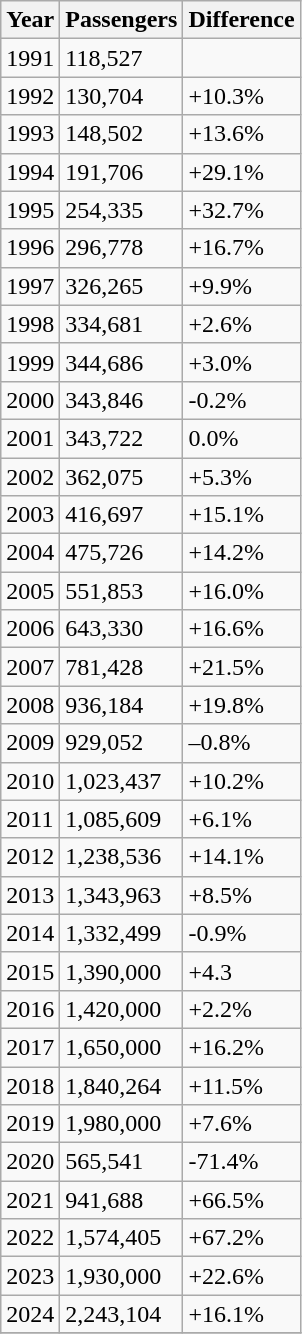<table class="wikitable">
<tr>
<th>Year</th>
<th>Passengers</th>
<th>Difference</th>
</tr>
<tr>
<td>1991</td>
<td>118,527</td>
<td></td>
</tr>
<tr>
<td>1992</td>
<td>130,704</td>
<td>+10.3%</td>
</tr>
<tr>
<td>1993</td>
<td>148,502</td>
<td>+13.6%</td>
</tr>
<tr>
<td>1994</td>
<td>191,706</td>
<td>+29.1%</td>
</tr>
<tr>
<td>1995</td>
<td>254,335</td>
<td>+32.7%</td>
</tr>
<tr>
<td>1996</td>
<td>296,778</td>
<td>+16.7%</td>
</tr>
<tr>
<td>1997</td>
<td>326,265</td>
<td>+9.9%</td>
</tr>
<tr>
<td>1998</td>
<td>334,681</td>
<td>+2.6%</td>
</tr>
<tr>
<td>1999</td>
<td>344,686</td>
<td>+3.0%</td>
</tr>
<tr>
<td>2000</td>
<td>343,846</td>
<td>-0.2%</td>
</tr>
<tr>
<td>2001</td>
<td>343,722</td>
<td>0.0%</td>
</tr>
<tr>
<td>2002</td>
<td>362,075</td>
<td>+5.3%</td>
</tr>
<tr>
<td>2003</td>
<td>416,697</td>
<td>+15.1%</td>
</tr>
<tr>
<td>2004</td>
<td>475,726</td>
<td>+14.2%</td>
</tr>
<tr>
<td>2005</td>
<td>551,853</td>
<td>+16.0%</td>
</tr>
<tr>
<td>2006</td>
<td>643,330</td>
<td>+16.6%</td>
</tr>
<tr>
<td>2007</td>
<td>781,428</td>
<td>+21.5%</td>
</tr>
<tr>
<td>2008</td>
<td>936,184</td>
<td>+19.8%</td>
</tr>
<tr>
<td>2009</td>
<td>929,052</td>
<td>–0.8%</td>
</tr>
<tr>
<td>2010</td>
<td>1,023,437</td>
<td>+10.2%</td>
</tr>
<tr>
<td>2011</td>
<td>1,085,609</td>
<td>+6.1%</td>
</tr>
<tr>
<td>2012</td>
<td>1,238,536</td>
<td>+14.1%</td>
</tr>
<tr>
<td>2013</td>
<td>1,343,963</td>
<td>+8.5%</td>
</tr>
<tr>
<td>2014</td>
<td>1,332,499</td>
<td>-0.9%</td>
</tr>
<tr>
<td>2015</td>
<td>1,390,000</td>
<td>+4.3</td>
</tr>
<tr>
<td>2016</td>
<td>1,420,000</td>
<td>+2.2%</td>
</tr>
<tr>
<td>2017</td>
<td>1,650,000</td>
<td>+16.2%</td>
</tr>
<tr>
<td>2018</td>
<td>1,840,264</td>
<td>+11.5%</td>
</tr>
<tr>
<td>2019</td>
<td>1,980,000</td>
<td>+7.6%</td>
</tr>
<tr>
<td>2020</td>
<td>565,541</td>
<td>-71.4%</td>
</tr>
<tr>
<td>2021</td>
<td>941,688</td>
<td>+66.5%</td>
</tr>
<tr>
<td>2022</td>
<td>1,574,405</td>
<td>+67.2%</td>
</tr>
<tr>
<td>2023</td>
<td>1,930,000</td>
<td>+22.6%</td>
</tr>
<tr>
<td>2024</td>
<td>2,243,104</td>
<td>+16.1%</td>
</tr>
<tr>
</tr>
</table>
